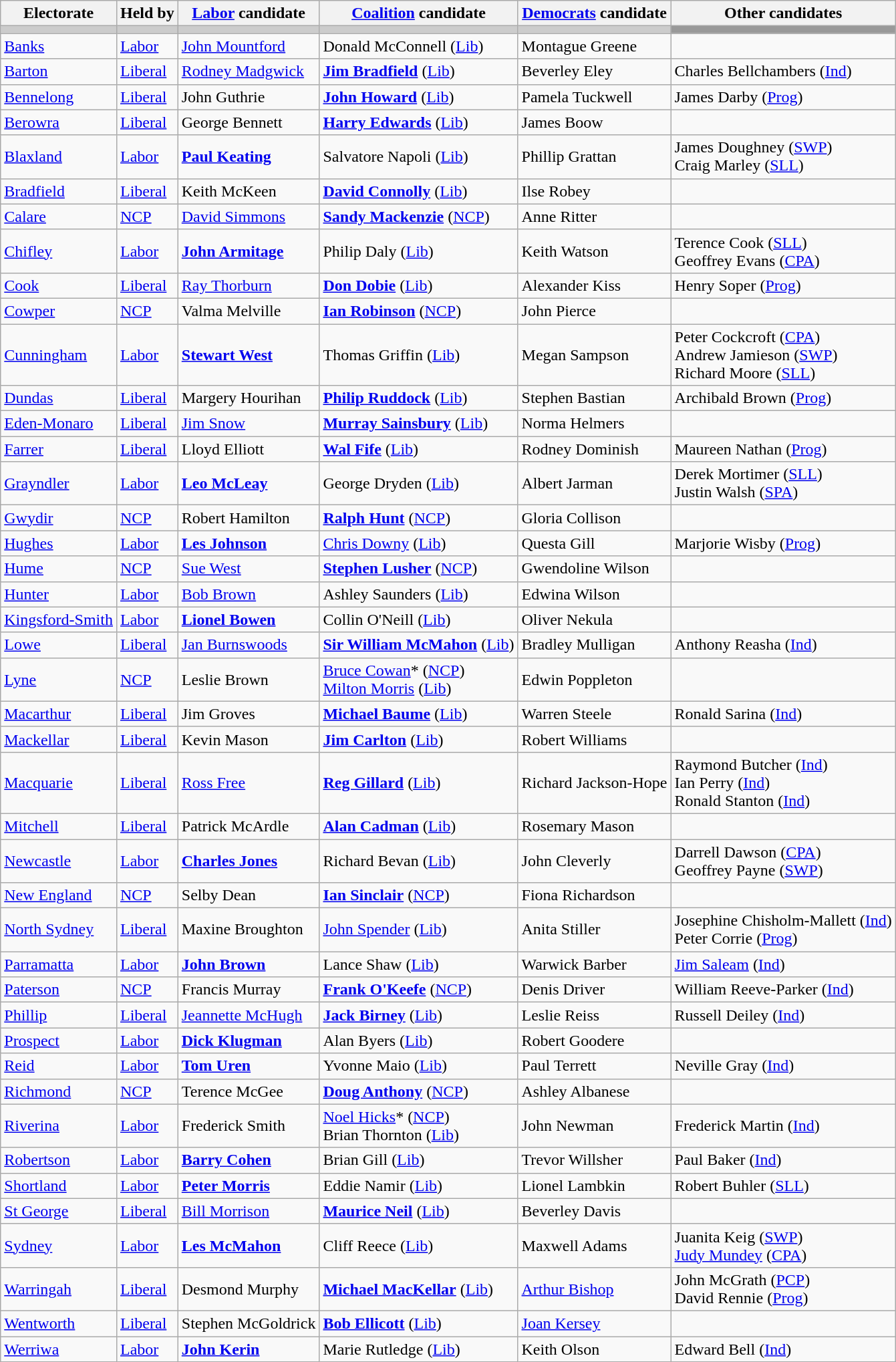<table class="wikitable">
<tr>
<th>Electorate</th>
<th>Held by</th>
<th><a href='#'>Labor</a> candidate</th>
<th><a href='#'>Coalition</a> candidate</th>
<th><a href='#'>Democrats</a> candidate</th>
<th>Other candidates</th>
</tr>
<tr bgcolor="#cccccc">
<td></td>
<td></td>
<td></td>
<td></td>
<td></td>
<td bgcolor="#999999"></td>
</tr>
<tr>
<td><a href='#'>Banks</a></td>
<td><a href='#'>Labor</a></td>
<td><a href='#'>John Mountford</a></td>
<td>Donald McConnell (<a href='#'>Lib</a>)</td>
<td>Montague Greene</td>
<td></td>
</tr>
<tr>
<td><a href='#'>Barton</a></td>
<td><a href='#'>Liberal</a></td>
<td><a href='#'>Rodney Madgwick</a></td>
<td><strong><a href='#'>Jim Bradfield</a></strong> (<a href='#'>Lib</a>)</td>
<td>Beverley Eley</td>
<td>Charles Bellchambers (<a href='#'>Ind</a>)</td>
</tr>
<tr>
<td><a href='#'>Bennelong</a></td>
<td><a href='#'>Liberal</a></td>
<td>John Guthrie</td>
<td><strong><a href='#'>John Howard</a></strong> (<a href='#'>Lib</a>)</td>
<td>Pamela Tuckwell</td>
<td>James Darby (<a href='#'>Prog</a>)</td>
</tr>
<tr>
<td><a href='#'>Berowra</a></td>
<td><a href='#'>Liberal</a></td>
<td>George Bennett</td>
<td><strong><a href='#'>Harry Edwards</a></strong> (<a href='#'>Lib</a>)</td>
<td>James Boow</td>
<td></td>
</tr>
<tr>
<td><a href='#'>Blaxland</a></td>
<td><a href='#'>Labor</a></td>
<td><strong><a href='#'>Paul Keating</a></strong></td>
<td>Salvatore Napoli (<a href='#'>Lib</a>)</td>
<td>Phillip Grattan</td>
<td>James Doughney (<a href='#'>SWP</a>)<br>Craig Marley (<a href='#'>SLL</a>)</td>
</tr>
<tr>
<td><a href='#'>Bradfield</a></td>
<td><a href='#'>Liberal</a></td>
<td>Keith McKeen</td>
<td><strong><a href='#'>David Connolly</a></strong> (<a href='#'>Lib</a>)</td>
<td>Ilse Robey</td>
<td></td>
</tr>
<tr>
<td><a href='#'>Calare</a></td>
<td><a href='#'>NCP</a></td>
<td><a href='#'>David Simmons</a></td>
<td><strong><a href='#'>Sandy Mackenzie</a></strong> (<a href='#'>NCP</a>)</td>
<td>Anne Ritter</td>
<td></td>
</tr>
<tr>
<td><a href='#'>Chifley</a></td>
<td><a href='#'>Labor</a></td>
<td><strong><a href='#'>John Armitage</a></strong></td>
<td>Philip Daly (<a href='#'>Lib</a>)</td>
<td>Keith Watson</td>
<td>Terence Cook (<a href='#'>SLL</a>)<br>Geoffrey Evans (<a href='#'>CPA</a>)</td>
</tr>
<tr>
<td><a href='#'>Cook</a></td>
<td><a href='#'>Liberal</a></td>
<td><a href='#'>Ray Thorburn</a></td>
<td><strong><a href='#'>Don Dobie</a></strong> (<a href='#'>Lib</a>)</td>
<td>Alexander Kiss</td>
<td>Henry Soper (<a href='#'>Prog</a>)</td>
</tr>
<tr>
<td><a href='#'>Cowper</a></td>
<td><a href='#'>NCP</a></td>
<td>Valma Melville</td>
<td><strong><a href='#'>Ian Robinson</a></strong> (<a href='#'>NCP</a>)</td>
<td>John Pierce</td>
<td></td>
</tr>
<tr>
<td><a href='#'>Cunningham</a></td>
<td><a href='#'>Labor</a></td>
<td><strong><a href='#'>Stewart West</a></strong></td>
<td>Thomas Griffin (<a href='#'>Lib</a>)</td>
<td>Megan Sampson</td>
<td>Peter Cockcroft (<a href='#'>CPA</a>)<br>Andrew Jamieson (<a href='#'>SWP</a>)<br>Richard Moore (<a href='#'>SLL</a>)</td>
</tr>
<tr>
<td><a href='#'>Dundas</a></td>
<td><a href='#'>Liberal</a></td>
<td>Margery Hourihan</td>
<td><strong><a href='#'>Philip Ruddock</a></strong> (<a href='#'>Lib</a>)</td>
<td>Stephen Bastian</td>
<td>Archibald Brown (<a href='#'>Prog</a>)</td>
</tr>
<tr>
<td><a href='#'>Eden-Monaro</a></td>
<td><a href='#'>Liberal</a></td>
<td><a href='#'>Jim Snow</a></td>
<td><strong><a href='#'>Murray Sainsbury</a></strong> (<a href='#'>Lib</a>)</td>
<td>Norma Helmers</td>
<td></td>
</tr>
<tr>
<td><a href='#'>Farrer</a></td>
<td><a href='#'>Liberal</a></td>
<td>Lloyd Elliott</td>
<td><strong><a href='#'>Wal Fife</a></strong> (<a href='#'>Lib</a>)</td>
<td>Rodney Dominish</td>
<td>Maureen Nathan (<a href='#'>Prog</a>)</td>
</tr>
<tr>
<td><a href='#'>Grayndler</a></td>
<td><a href='#'>Labor</a></td>
<td><strong><a href='#'>Leo McLeay</a></strong></td>
<td>George Dryden (<a href='#'>Lib</a>)</td>
<td>Albert Jarman</td>
<td>Derek Mortimer (<a href='#'>SLL</a>)<br>Justin Walsh (<a href='#'>SPA</a>)</td>
</tr>
<tr>
<td><a href='#'>Gwydir</a></td>
<td><a href='#'>NCP</a></td>
<td>Robert Hamilton</td>
<td><strong><a href='#'>Ralph Hunt</a></strong> (<a href='#'>NCP</a>)</td>
<td>Gloria Collison</td>
<td></td>
</tr>
<tr>
<td><a href='#'>Hughes</a></td>
<td><a href='#'>Labor</a></td>
<td><strong><a href='#'>Les Johnson</a></strong></td>
<td><a href='#'>Chris Downy</a> (<a href='#'>Lib</a>)</td>
<td>Questa Gill</td>
<td>Marjorie Wisby (<a href='#'>Prog</a>)</td>
</tr>
<tr>
<td><a href='#'>Hume</a></td>
<td><a href='#'>NCP</a></td>
<td><a href='#'>Sue West</a></td>
<td><strong><a href='#'>Stephen Lusher</a></strong> (<a href='#'>NCP</a>)</td>
<td>Gwendoline Wilson</td>
<td></td>
</tr>
<tr>
<td><a href='#'>Hunter</a></td>
<td><a href='#'>Labor</a></td>
<td><a href='#'>Bob Brown</a></td>
<td>Ashley Saunders (<a href='#'>Lib</a>)</td>
<td>Edwina Wilson</td>
<td></td>
</tr>
<tr>
<td><a href='#'>Kingsford-Smith</a></td>
<td><a href='#'>Labor</a></td>
<td><strong><a href='#'>Lionel Bowen</a></strong></td>
<td>Collin O'Neill (<a href='#'>Lib</a>)</td>
<td>Oliver Nekula</td>
<td></td>
</tr>
<tr>
<td><a href='#'>Lowe</a></td>
<td><a href='#'>Liberal</a></td>
<td><a href='#'>Jan Burnswoods</a></td>
<td><strong><a href='#'>Sir William McMahon</a></strong> (<a href='#'>Lib</a>)</td>
<td>Bradley Mulligan</td>
<td>Anthony Reasha (<a href='#'>Ind</a>)</td>
</tr>
<tr>
<td><a href='#'>Lyne</a></td>
<td><a href='#'>NCP</a></td>
<td>Leslie Brown</td>
<td><a href='#'>Bruce Cowan</a>* (<a href='#'>NCP</a>)<br><a href='#'>Milton Morris</a> (<a href='#'>Lib</a>)</td>
<td>Edwin Poppleton</td>
<td></td>
</tr>
<tr>
<td><a href='#'>Macarthur</a></td>
<td><a href='#'>Liberal</a></td>
<td>Jim Groves</td>
<td><strong><a href='#'>Michael Baume</a></strong> (<a href='#'>Lib</a>)</td>
<td>Warren Steele</td>
<td>Ronald Sarina (<a href='#'>Ind</a>)</td>
</tr>
<tr>
<td><a href='#'>Mackellar</a></td>
<td><a href='#'>Liberal</a></td>
<td>Kevin Mason</td>
<td><strong><a href='#'>Jim Carlton</a></strong> (<a href='#'>Lib</a>)</td>
<td>Robert Williams</td>
<td></td>
</tr>
<tr>
<td><a href='#'>Macquarie</a></td>
<td><a href='#'>Liberal</a></td>
<td><a href='#'>Ross Free</a></td>
<td><strong><a href='#'>Reg Gillard</a></strong> (<a href='#'>Lib</a>)</td>
<td>Richard Jackson-Hope</td>
<td>Raymond Butcher (<a href='#'>Ind</a>)<br>Ian Perry (<a href='#'>Ind</a>)<br>Ronald Stanton (<a href='#'>Ind</a>)</td>
</tr>
<tr>
<td><a href='#'>Mitchell</a></td>
<td><a href='#'>Liberal</a></td>
<td>Patrick McArdle</td>
<td><strong><a href='#'>Alan Cadman</a></strong> (<a href='#'>Lib</a>)</td>
<td>Rosemary Mason</td>
<td></td>
</tr>
<tr>
<td><a href='#'>Newcastle</a></td>
<td><a href='#'>Labor</a></td>
<td><strong><a href='#'>Charles Jones</a></strong></td>
<td>Richard Bevan (<a href='#'>Lib</a>)</td>
<td>John Cleverly</td>
<td>Darrell Dawson (<a href='#'>CPA</a>)<br>Geoffrey Payne (<a href='#'>SWP</a>)</td>
</tr>
<tr>
<td><a href='#'>New England</a></td>
<td><a href='#'>NCP</a></td>
<td>Selby Dean</td>
<td><strong><a href='#'>Ian Sinclair</a></strong> (<a href='#'>NCP</a>)</td>
<td>Fiona Richardson</td>
<td></td>
</tr>
<tr>
<td><a href='#'>North Sydney</a></td>
<td><a href='#'>Liberal</a></td>
<td>Maxine Broughton</td>
<td><a href='#'>John Spender</a> (<a href='#'>Lib</a>)</td>
<td>Anita Stiller</td>
<td>Josephine Chisholm-Mallett (<a href='#'>Ind</a>)<br>Peter Corrie (<a href='#'>Prog</a>)</td>
</tr>
<tr>
<td><a href='#'>Parramatta</a></td>
<td><a href='#'>Labor</a></td>
<td><strong><a href='#'>John Brown</a></strong></td>
<td>Lance Shaw (<a href='#'>Lib</a>)</td>
<td>Warwick Barber</td>
<td><a href='#'>Jim Saleam</a> (<a href='#'>Ind</a>)</td>
</tr>
<tr>
<td><a href='#'>Paterson</a></td>
<td><a href='#'>NCP</a></td>
<td>Francis Murray</td>
<td><strong><a href='#'>Frank O'Keefe</a></strong> (<a href='#'>NCP</a>)</td>
<td>Denis Driver</td>
<td>William Reeve-Parker (<a href='#'>Ind</a>)</td>
</tr>
<tr>
<td><a href='#'>Phillip</a></td>
<td><a href='#'>Liberal</a></td>
<td><a href='#'>Jeannette McHugh</a></td>
<td><strong><a href='#'>Jack Birney</a></strong> (<a href='#'>Lib</a>)</td>
<td>Leslie Reiss</td>
<td>Russell Deiley (<a href='#'>Ind</a>)</td>
</tr>
<tr>
<td><a href='#'>Prospect</a></td>
<td><a href='#'>Labor</a></td>
<td><strong><a href='#'>Dick Klugman</a></strong></td>
<td>Alan Byers (<a href='#'>Lib</a>)</td>
<td>Robert Goodere</td>
<td></td>
</tr>
<tr>
<td><a href='#'>Reid</a></td>
<td><a href='#'>Labor</a></td>
<td><strong><a href='#'>Tom Uren</a></strong></td>
<td>Yvonne Maio (<a href='#'>Lib</a>)</td>
<td>Paul Terrett</td>
<td>Neville Gray (<a href='#'>Ind</a>)</td>
</tr>
<tr>
<td><a href='#'>Richmond</a></td>
<td><a href='#'>NCP</a></td>
<td>Terence McGee</td>
<td><strong><a href='#'>Doug Anthony</a></strong> (<a href='#'>NCP</a>)</td>
<td>Ashley Albanese</td>
<td></td>
</tr>
<tr>
<td><a href='#'>Riverina</a></td>
<td><a href='#'>Labor</a></td>
<td>Frederick Smith</td>
<td><a href='#'>Noel Hicks</a>* (<a href='#'>NCP</a>)<br>Brian Thornton (<a href='#'>Lib</a>)</td>
<td>John Newman</td>
<td>Frederick Martin (<a href='#'>Ind</a>)</td>
</tr>
<tr>
<td><a href='#'>Robertson</a></td>
<td><a href='#'>Labor</a></td>
<td><strong><a href='#'>Barry Cohen</a></strong></td>
<td>Brian Gill (<a href='#'>Lib</a>)</td>
<td>Trevor Willsher</td>
<td>Paul Baker (<a href='#'>Ind</a>)</td>
</tr>
<tr>
<td><a href='#'>Shortland</a></td>
<td><a href='#'>Labor</a></td>
<td><strong><a href='#'>Peter Morris</a></strong></td>
<td>Eddie Namir (<a href='#'>Lib</a>)</td>
<td>Lionel Lambkin</td>
<td>Robert Buhler (<a href='#'>SLL</a>)</td>
</tr>
<tr>
<td><a href='#'>St George</a></td>
<td><a href='#'>Liberal</a></td>
<td><a href='#'>Bill Morrison</a></td>
<td><strong><a href='#'>Maurice Neil</a></strong> (<a href='#'>Lib</a>)</td>
<td>Beverley Davis</td>
<td></td>
</tr>
<tr>
<td><a href='#'>Sydney</a></td>
<td><a href='#'>Labor</a></td>
<td><strong><a href='#'>Les McMahon</a></strong></td>
<td>Cliff Reece (<a href='#'>Lib</a>)</td>
<td>Maxwell Adams</td>
<td>Juanita Keig (<a href='#'>SWP</a>)<br><a href='#'>Judy Mundey</a> (<a href='#'>CPA</a>)</td>
</tr>
<tr>
<td><a href='#'>Warringah</a></td>
<td><a href='#'>Liberal</a></td>
<td>Desmond Murphy</td>
<td><strong><a href='#'>Michael MacKellar</a></strong> (<a href='#'>Lib</a>)</td>
<td><a href='#'>Arthur Bishop</a></td>
<td>John McGrath (<a href='#'>PCP</a>)<br>David Rennie (<a href='#'>Prog</a>)</td>
</tr>
<tr>
<td><a href='#'>Wentworth</a></td>
<td><a href='#'>Liberal</a></td>
<td>Stephen McGoldrick</td>
<td><strong><a href='#'>Bob Ellicott</a></strong> (<a href='#'>Lib</a>)</td>
<td><a href='#'>Joan Kersey</a></td>
<td></td>
</tr>
<tr>
<td><a href='#'>Werriwa</a></td>
<td><a href='#'>Labor</a></td>
<td><strong><a href='#'>John Kerin</a></strong></td>
<td>Marie Rutledge (<a href='#'>Lib</a>)</td>
<td>Keith Olson</td>
<td>Edward Bell (<a href='#'>Ind</a>)</td>
</tr>
</table>
